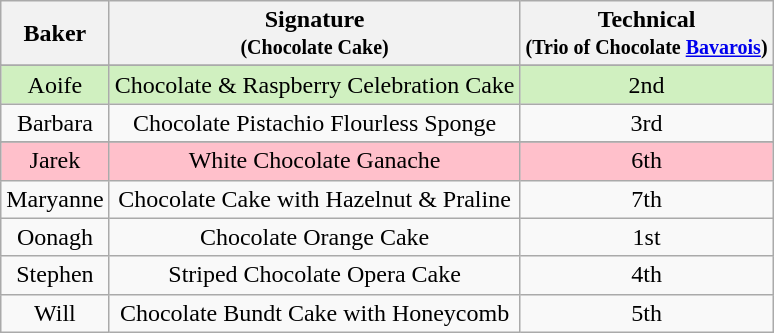<table class="wikitable" style="text-align:center;">
<tr>
<th>Baker</th>
<th>Signature<br><small>(Chocolate Cake)</small></th>
<th>Technical<br><small>(Trio of Chocolate <a href='#'>Bavarois</a>)</small></th>
</tr>
<tr>
</tr>
<tr style="background:#d0f0c0">
<td>Aoife</td>
<td>Chocolate & Raspberry Celebration Cake</td>
<td>2nd</td>
</tr>
<tr>
<td>Barbara</td>
<td>Chocolate Pistachio Flourless Sponge</td>
<td>3rd</td>
</tr>
<tr>
</tr>
<tr style="background:pink;">
<td>Jarek</td>
<td>White Chocolate Ganache</td>
<td>6th</td>
</tr>
<tr>
<td>Maryanne</td>
<td>Chocolate Cake with Hazelnut & Praline</td>
<td>7th</td>
</tr>
<tr>
<td>Oonagh</td>
<td>Chocolate Orange Cake</td>
<td>1st</td>
</tr>
<tr>
<td>Stephen</td>
<td>Striped Chocolate Opera Cake</td>
<td>4th</td>
</tr>
<tr>
<td>Will</td>
<td>Chocolate Bundt Cake with Honeycomb</td>
<td>5th</td>
</tr>
</table>
